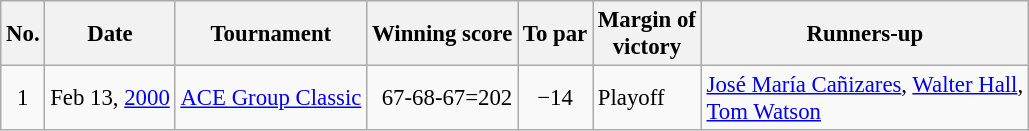<table class="wikitable" style="font-size:95%;">
<tr>
<th>No.</th>
<th>Date</th>
<th>Tournament</th>
<th>Winning score</th>
<th>To par</th>
<th>Margin of<br>victory</th>
<th>Runners-up</th>
</tr>
<tr>
<td align=center>1</td>
<td>Feb 13, <a href='#'>2000</a></td>
<td><a href='#'>ACE Group Classic</a></td>
<td align=right>67-68-67=202</td>
<td align=center>−14</td>
<td>Playoff</td>
<td> <a href='#'>José María Cañizares</a>,  <a href='#'>Walter Hall</a>,<br> <a href='#'>Tom Watson</a></td>
</tr>
</table>
